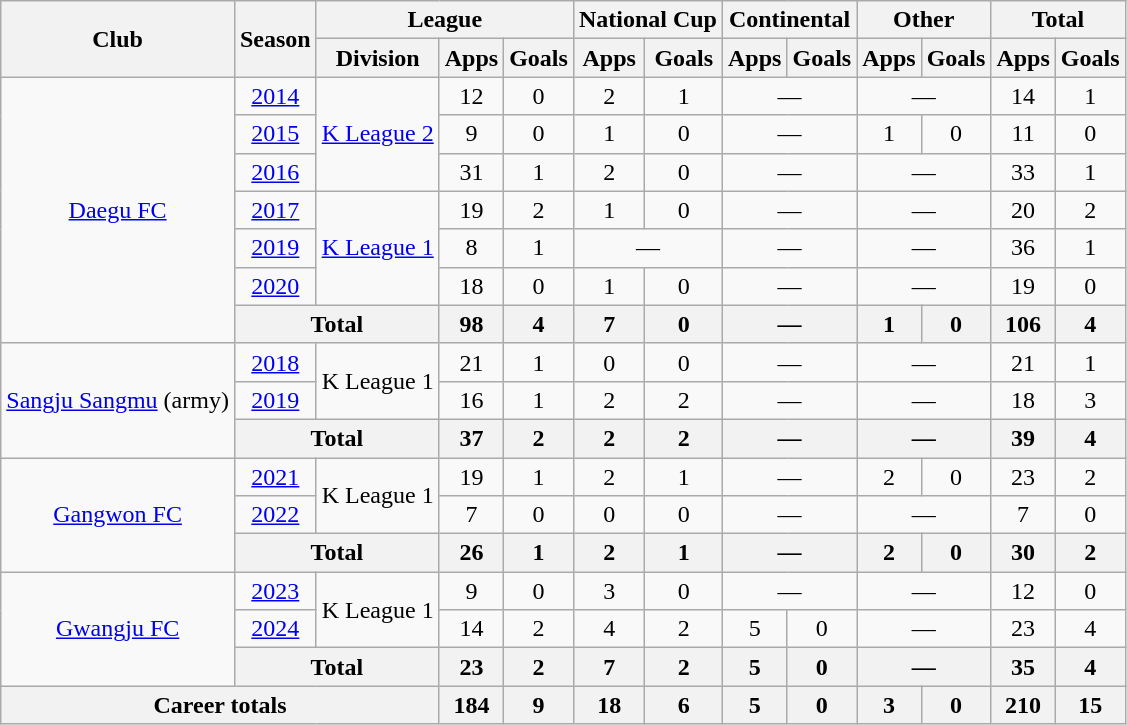<table class="wikitable" style="text-align:center">
<tr>
<th rowspan="2">Club</th>
<th rowspan="2">Season</th>
<th colspan="3">League</th>
<th colspan="2">National Cup</th>
<th colspan="2">Continental</th>
<th colspan="2">Other</th>
<th colspan="2">Total</th>
</tr>
<tr>
<th>Division</th>
<th>Apps</th>
<th>Goals</th>
<th>Apps</th>
<th>Goals</th>
<th>Apps</th>
<th>Goals</th>
<th>Apps</th>
<th>Goals</th>
<th>Apps</th>
<th>Goals</th>
</tr>
<tr>
<td rowspan="7"><a href='#'>Daegu FC</a></td>
<td><a href='#'>2014</a></td>
<td rowspan="3"><a href='#'>K League 2</a></td>
<td>12</td>
<td>0</td>
<td>2</td>
<td>1</td>
<td colspan="2">—</td>
<td colspan="2">—</td>
<td>14</td>
<td>1</td>
</tr>
<tr>
<td><a href='#'>2015</a></td>
<td>9</td>
<td>0</td>
<td>1</td>
<td>0</td>
<td colspan="2">—</td>
<td>1</td>
<td>0</td>
<td>11</td>
<td>0</td>
</tr>
<tr>
<td><a href='#'>2016</a></td>
<td>31</td>
<td>1</td>
<td>2</td>
<td>0</td>
<td colspan="2">—</td>
<td colspan="2">—</td>
<td>33</td>
<td>1</td>
</tr>
<tr>
<td><a href='#'>2017</a></td>
<td rowspan="3"><a href='#'>K League 1</a></td>
<td>19</td>
<td>2</td>
<td>1</td>
<td>0</td>
<td colspan="2">—</td>
<td colspan="2">—</td>
<td>20</td>
<td>2</td>
</tr>
<tr>
<td><a href='#'>2019</a></td>
<td>8</td>
<td>1</td>
<td colspan="2">—</td>
<td colspan="2">—</td>
<td colspan="2">—</td>
<td>36</td>
<td>1</td>
</tr>
<tr>
<td><a href='#'>2020</a></td>
<td>18</td>
<td>0</td>
<td>1</td>
<td>0</td>
<td colspan="2">—</td>
<td colspan="2">—</td>
<td>19</td>
<td>0</td>
</tr>
<tr>
<th colspan="2">Total</th>
<th>98</th>
<th>4</th>
<th>7</th>
<th>0</th>
<th colspan="2">—</th>
<th>1</th>
<th>0</th>
<th>106</th>
<th>4</th>
</tr>
<tr>
<td rowspan="3"><a href='#'>Sangju Sangmu</a> (army)</td>
<td><a href='#'>2018</a></td>
<td rowspan="2">K League 1</td>
<td>21</td>
<td>1</td>
<td>0</td>
<td>0</td>
<td colspan="2">—</td>
<td colspan="2">—</td>
<td>21</td>
<td>1</td>
</tr>
<tr>
<td><a href='#'>2019</a></td>
<td>16</td>
<td>1</td>
<td>2</td>
<td>2</td>
<td colspan="2">—</td>
<td colspan="2">—</td>
<td>18</td>
<td>3</td>
</tr>
<tr>
<th colspan="2">Total</th>
<th>37</th>
<th>2</th>
<th>2</th>
<th>2</th>
<th colspan="2">—</th>
<th colspan="2">—</th>
<th>39</th>
<th>4</th>
</tr>
<tr>
<td rowspan="3"><a href='#'>Gangwon FC</a></td>
<td><a href='#'>2021</a></td>
<td rowspan="2">K League 1</td>
<td>19</td>
<td>1</td>
<td>2</td>
<td>1</td>
<td colspan="2">—</td>
<td>2</td>
<td>0</td>
<td>23</td>
<td>2</td>
</tr>
<tr>
<td><a href='#'>2022</a></td>
<td>7</td>
<td>0</td>
<td>0</td>
<td>0</td>
<td colspan="2">—</td>
<td colspan="2">—</td>
<td>7</td>
<td>0</td>
</tr>
<tr>
<th colspan="2">Total</th>
<th>26</th>
<th>1</th>
<th>2</th>
<th>1</th>
<th colspan="2">—</th>
<th>2</th>
<th>0</th>
<th>30</th>
<th>2</th>
</tr>
<tr>
<td rowspan="3"><a href='#'>Gwangju FC</a></td>
<td><a href='#'>2023</a></td>
<td rowspan="2">K League 1</td>
<td>9</td>
<td>0</td>
<td>3</td>
<td>0</td>
<td colspan="2">—</td>
<td colspan="2">—</td>
<td>12</td>
<td>0</td>
</tr>
<tr>
<td><a href='#'>2024</a></td>
<td>14</td>
<td>2</td>
<td>4</td>
<td>2</td>
<td>5</td>
<td>0</td>
<td colspan="2">—</td>
<td>23</td>
<td>4</td>
</tr>
<tr>
<th colspan="2">Total</th>
<th>23</th>
<th>2</th>
<th>7</th>
<th>2</th>
<th>5</th>
<th>0</th>
<th colspan="2">—</th>
<th>35</th>
<th>4</th>
</tr>
<tr>
<th colspan="3">Career totals</th>
<th>184</th>
<th>9</th>
<th>18</th>
<th>6</th>
<th>5</th>
<th>0</th>
<th>3</th>
<th>0</th>
<th>210</th>
<th>15</th>
</tr>
</table>
